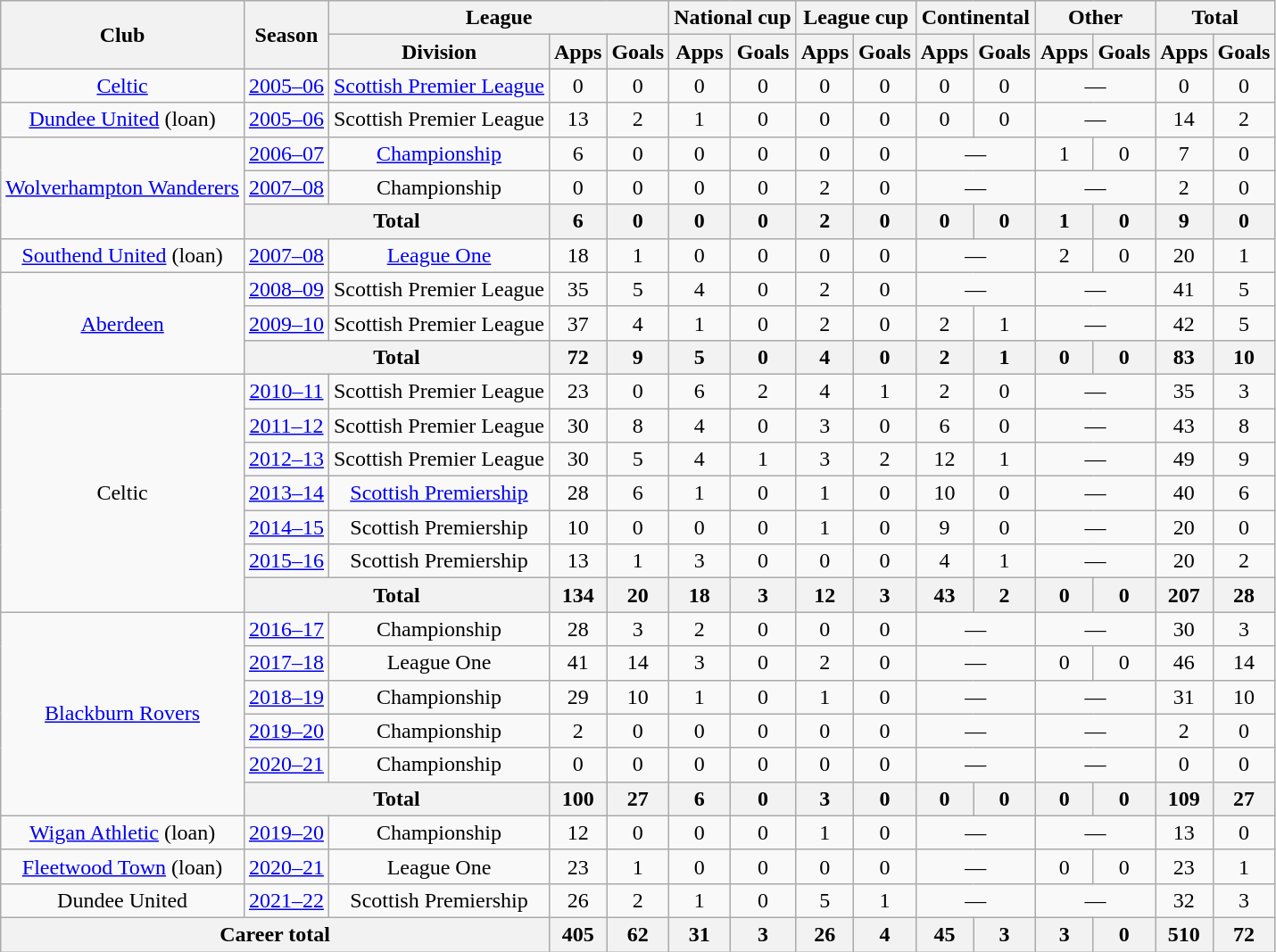<table class="wikitable" style="text-align:center">
<tr>
<th rowspan="2">Club</th>
<th rowspan="2">Season</th>
<th colspan="3">League</th>
<th colspan="2">National cup</th>
<th colspan="2">League cup</th>
<th colspan="2">Continental</th>
<th colspan="2">Other</th>
<th colspan="2">Total</th>
</tr>
<tr>
<th>Division</th>
<th>Apps</th>
<th>Goals</th>
<th>Apps</th>
<th>Goals</th>
<th>Apps</th>
<th>Goals</th>
<th>Apps</th>
<th>Goals</th>
<th>Apps</th>
<th>Goals</th>
<th>Apps</th>
<th>Goals</th>
</tr>
<tr>
<td><a href='#'>Celtic</a></td>
<td><a href='#'>2005–06</a></td>
<td><a href='#'>Scottish Premier League</a></td>
<td>0</td>
<td>0</td>
<td>0</td>
<td>0</td>
<td>0</td>
<td>0</td>
<td>0</td>
<td>0</td>
<td colspan="2">—</td>
<td>0</td>
<td>0</td>
</tr>
<tr>
<td><a href='#'>Dundee United</a> (loan)</td>
<td><a href='#'>2005–06</a></td>
<td>Scottish Premier League</td>
<td>13</td>
<td>2</td>
<td>1</td>
<td>0</td>
<td>0</td>
<td>0</td>
<td>0</td>
<td>0</td>
<td colspan="2">—</td>
<td>14</td>
<td>2</td>
</tr>
<tr>
<td rowspan="3"><a href='#'>Wolverhampton Wanderers</a></td>
<td><a href='#'>2006–07</a></td>
<td><a href='#'>Championship</a></td>
<td>6</td>
<td>0</td>
<td>0</td>
<td>0</td>
<td>0</td>
<td>0</td>
<td colspan="2">—</td>
<td>1</td>
<td>0</td>
<td>7</td>
<td>0</td>
</tr>
<tr>
<td><a href='#'>2007–08</a></td>
<td>Championship</td>
<td>0</td>
<td>0</td>
<td>0</td>
<td>0</td>
<td>2</td>
<td>0</td>
<td colspan="2">—</td>
<td colspan="2">—</td>
<td>2</td>
<td>0</td>
</tr>
<tr>
<th colspan="2">Total</th>
<th>6</th>
<th>0</th>
<th>0</th>
<th>0</th>
<th>2</th>
<th>0</th>
<th>0</th>
<th>0</th>
<th>1</th>
<th>0</th>
<th>9</th>
<th>0</th>
</tr>
<tr>
<td><a href='#'>Southend United</a> (loan)</td>
<td><a href='#'>2007–08</a></td>
<td><a href='#'>League One</a></td>
<td>18</td>
<td>1</td>
<td>0</td>
<td>0</td>
<td>0</td>
<td>0</td>
<td colspan="2">—</td>
<td>2</td>
<td>0</td>
<td>20</td>
<td>1</td>
</tr>
<tr>
<td rowspan="3"><a href='#'>Aberdeen</a></td>
<td><a href='#'>2008–09</a></td>
<td>Scottish Premier League</td>
<td>35</td>
<td>5</td>
<td>4</td>
<td>0</td>
<td>2</td>
<td>0</td>
<td colspan="2">—</td>
<td colspan="2">—</td>
<td>41</td>
<td>5</td>
</tr>
<tr>
<td><a href='#'>2009–10</a></td>
<td>Scottish Premier League</td>
<td>37</td>
<td>4</td>
<td>1</td>
<td>0</td>
<td>2</td>
<td>0</td>
<td>2</td>
<td>1</td>
<td colspan="2">—</td>
<td>42</td>
<td>5</td>
</tr>
<tr>
<th colspan="2">Total</th>
<th>72</th>
<th>9</th>
<th>5</th>
<th>0</th>
<th>4</th>
<th>0</th>
<th>2</th>
<th>1</th>
<th>0</th>
<th>0</th>
<th>83</th>
<th>10</th>
</tr>
<tr>
<td rowspan="7">Celtic</td>
<td><a href='#'>2010–11</a></td>
<td>Scottish Premier League</td>
<td>23</td>
<td>0</td>
<td>6</td>
<td>2</td>
<td>4</td>
<td>1</td>
<td>2</td>
<td>0</td>
<td colspan="2">—</td>
<td>35</td>
<td>3</td>
</tr>
<tr>
<td><a href='#'>2011–12</a></td>
<td>Scottish Premier League</td>
<td>30</td>
<td>8</td>
<td>4</td>
<td>0</td>
<td>3</td>
<td>0</td>
<td>6</td>
<td>0</td>
<td colspan="2">—</td>
<td>43</td>
<td>8</td>
</tr>
<tr>
<td><a href='#'>2012–13</a></td>
<td>Scottish Premier League</td>
<td>30</td>
<td>5</td>
<td>4</td>
<td>1</td>
<td>3</td>
<td>2</td>
<td>12</td>
<td>1</td>
<td colspan="2">—</td>
<td>49</td>
<td>9</td>
</tr>
<tr>
<td><a href='#'>2013–14</a></td>
<td><a href='#'>Scottish Premiership</a></td>
<td>28</td>
<td>6</td>
<td>1</td>
<td>0</td>
<td>1</td>
<td>0</td>
<td>10</td>
<td>0</td>
<td colspan="2">—</td>
<td>40</td>
<td>6</td>
</tr>
<tr>
<td><a href='#'>2014–15</a></td>
<td>Scottish Premiership</td>
<td>10</td>
<td>0</td>
<td>0</td>
<td>0</td>
<td>1</td>
<td>0</td>
<td>9</td>
<td>0</td>
<td colspan="2">—</td>
<td>20</td>
<td>0</td>
</tr>
<tr>
<td><a href='#'>2015–16</a></td>
<td>Scottish Premiership</td>
<td>13</td>
<td>1</td>
<td>3</td>
<td>0</td>
<td>0</td>
<td>0</td>
<td>4</td>
<td>1</td>
<td colspan="2">—</td>
<td>20</td>
<td>2</td>
</tr>
<tr>
<th colspan="2">Total</th>
<th>134</th>
<th>20</th>
<th>18</th>
<th>3</th>
<th>12</th>
<th>3</th>
<th>43</th>
<th>2</th>
<th>0</th>
<th>0</th>
<th>207</th>
<th>28</th>
</tr>
<tr>
<td rowspan="6"><a href='#'>Blackburn Rovers</a></td>
<td><a href='#'>2016–17</a></td>
<td>Championship</td>
<td>28</td>
<td>3</td>
<td>2</td>
<td>0</td>
<td>0</td>
<td>0</td>
<td colspan="2">—</td>
<td colspan="2">—</td>
<td>30</td>
<td>3</td>
</tr>
<tr>
<td><a href='#'>2017–18</a></td>
<td>League One</td>
<td>41</td>
<td>14</td>
<td>3</td>
<td>0</td>
<td>2</td>
<td>0</td>
<td colspan="2">—</td>
<td>0</td>
<td>0</td>
<td>46</td>
<td>14</td>
</tr>
<tr>
<td><a href='#'>2018–19</a></td>
<td>Championship</td>
<td>29</td>
<td>10</td>
<td>1</td>
<td>0</td>
<td>1</td>
<td>0</td>
<td colspan="2">—</td>
<td colspan="2">—</td>
<td>31</td>
<td>10</td>
</tr>
<tr>
<td><a href='#'>2019–20</a></td>
<td>Championship</td>
<td>2</td>
<td>0</td>
<td>0</td>
<td>0</td>
<td>0</td>
<td>0</td>
<td colspan="2">—</td>
<td colspan="2">—</td>
<td>2</td>
<td>0</td>
</tr>
<tr>
<td><a href='#'>2020–21</a></td>
<td>Championship</td>
<td>0</td>
<td>0</td>
<td>0</td>
<td>0</td>
<td>0</td>
<td>0</td>
<td colspan="2">—</td>
<td colspan="2">—</td>
<td>0</td>
<td>0</td>
</tr>
<tr>
<th colspan="2">Total</th>
<th>100</th>
<th>27</th>
<th>6</th>
<th>0</th>
<th>3</th>
<th>0</th>
<th>0</th>
<th>0</th>
<th>0</th>
<th>0</th>
<th>109</th>
<th>27</th>
</tr>
<tr>
<td><a href='#'>Wigan Athletic</a> (loan)</td>
<td><a href='#'>2019–20</a></td>
<td>Championship</td>
<td>12</td>
<td>0</td>
<td>0</td>
<td>0</td>
<td>1</td>
<td>0</td>
<td colspan="2">—</td>
<td colspan="2">—</td>
<td>13</td>
<td>0</td>
</tr>
<tr>
<td><a href='#'>Fleetwood Town</a> (loan)</td>
<td><a href='#'>2020–21</a></td>
<td>League One</td>
<td>23</td>
<td>1</td>
<td>0</td>
<td>0</td>
<td>0</td>
<td>0</td>
<td colspan="2">—</td>
<td>0</td>
<td>0</td>
<td>23</td>
<td>1</td>
</tr>
<tr>
<td>Dundee United</td>
<td><a href='#'>2021–22</a></td>
<td>Scottish Premiership</td>
<td>26</td>
<td>2</td>
<td>1</td>
<td>0</td>
<td>5</td>
<td>1</td>
<td colspan="2">—</td>
<td colspan="2">—</td>
<td>32</td>
<td>3</td>
</tr>
<tr>
<th colspan="3">Career total</th>
<th>405</th>
<th>62</th>
<th>31</th>
<th>3</th>
<th>26</th>
<th>4</th>
<th>45</th>
<th>3</th>
<th>3</th>
<th>0</th>
<th>510</th>
<th>72</th>
</tr>
</table>
